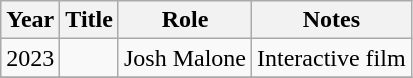<table class="wikitable sortable">
<tr>
<th>Year</th>
<th>Title</th>
<th>Role</th>
<th class="unsortable">Notes</th>
</tr>
<tr>
<td>2023</td>
<td></td>
<td>Josh Malone</td>
<td>Interactive film</td>
</tr>
<tr>
</tr>
</table>
